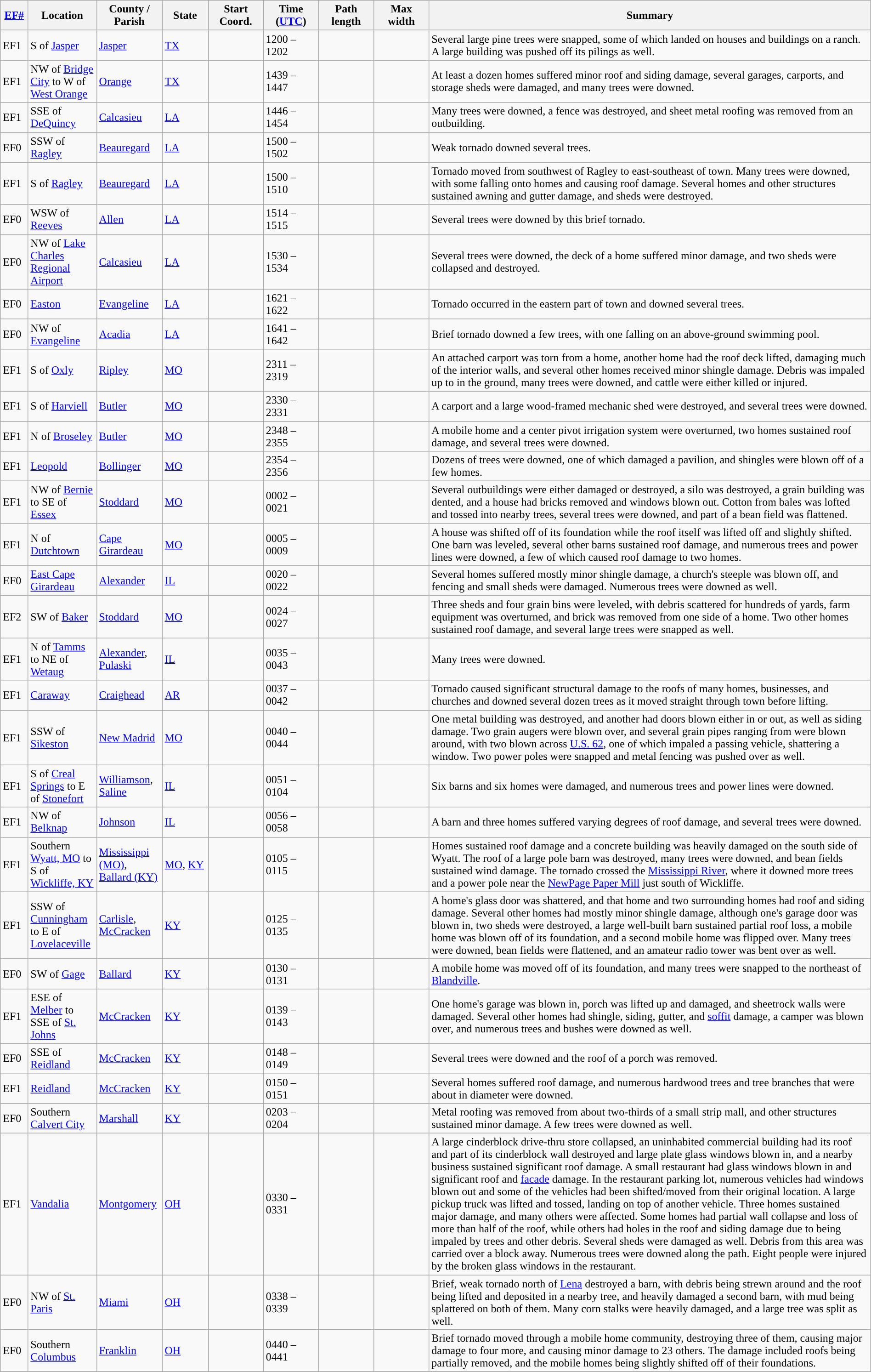<table class="wikitable sortable" style="width:100%;">
<tr>
<th scope="col" width="3%" align="center"><a href='#'>EF#</a></th>
<th scope="col" width="7%" align="center" class="unsortable">Location</th>
<th scope="col" width="6%" align="center" class="unsortable">County / Parish</th>
<th scope="col" width="5%" align="center">State</th>
<th scope="col" width="6%" align="center">Start Coord.</th>
<th scope="col" width="6%" align="center">Time (<a href='#'>UTC</a>)</th>
<th scope="col" width="6%" align="center">Path length</th>
<th scope="col" width="6%" align="center">Max width</th>
<th scope="col" width="48%" class="unsortable" align="center">Summary</th>
</tr>
<tr>
<td>EF1</td>
<td>S of <a href='#'>Jasper</a></td>
<td><a href='#'>Jasper</a></td>
<td><a href='#'>TX</a></td>
<td></td>
<td>1200 – 1202</td>
<td></td>
<td></td>
<td>Several large pine trees were snapped, some of which landed on houses and buildings on a ranch. A large building was pushed  off its pilings as well.</td>
</tr>
<tr>
<td>EF1</td>
<td>NW of <a href='#'>Bridge City</a> to W of <a href='#'>West Orange</a></td>
<td><a href='#'>Orange</a></td>
<td><a href='#'>TX</a></td>
<td></td>
<td>1439 – 1447</td>
<td></td>
<td></td>
<td>At least a dozen homes suffered minor roof and siding damage, several garages, carports, and storage sheds were damaged, and many trees were downed.</td>
</tr>
<tr>
<td>EF1</td>
<td>SSE of <a href='#'>DeQuincy</a></td>
<td><a href='#'>Calcasieu</a></td>
<td><a href='#'>LA</a></td>
<td></td>
<td>1446 – 1454</td>
<td></td>
<td></td>
<td>Many trees were downed, a fence was destroyed, and sheet metal roofing was removed from an outbuilding.</td>
</tr>
<tr>
<td>EF0</td>
<td>SSW of <a href='#'>Ragley</a></td>
<td><a href='#'>Beauregard</a></td>
<td><a href='#'>LA</a></td>
<td></td>
<td>1500 – 1502</td>
<td></td>
<td></td>
<td>Weak tornado downed several trees.</td>
</tr>
<tr>
<td>EF1</td>
<td>S of <a href='#'>Ragley</a></td>
<td><a href='#'>Beauregard</a></td>
<td><a href='#'>LA</a></td>
<td></td>
<td>1500 – 1510</td>
<td></td>
<td></td>
<td>Tornado moved from southwest of Ragley to east-southeast of town. Many trees were downed, with some falling onto homes and causing roof damage. Several homes and other structures sustained awning and gutter damage, and sheds were destroyed.</td>
</tr>
<tr>
<td>EF0</td>
<td>WSW of <a href='#'>Reeves</a></td>
<td><a href='#'>Allen</a></td>
<td><a href='#'>LA</a></td>
<td></td>
<td>1514 – 1515</td>
<td></td>
<td></td>
<td>Several trees were downed by this brief tornado.</td>
</tr>
<tr>
<td>EF0</td>
<td>NW of <a href='#'>Lake Charles Regional Airport</a></td>
<td><a href='#'>Calcasieu</a></td>
<td><a href='#'>LA</a></td>
<td></td>
<td>1530 – 1534</td>
<td></td>
<td></td>
<td>Several trees were downed, the deck of a home suffered minor damage, and two sheds were collapsed and destroyed.</td>
</tr>
<tr>
<td>EF0</td>
<td><a href='#'>Easton</a></td>
<td><a href='#'>Evangeline</a></td>
<td><a href='#'>LA</a></td>
<td></td>
<td>1621 – 1622</td>
<td></td>
<td></td>
<td>Tornado occurred in the eastern part of town and downed several trees.</td>
</tr>
<tr>
<td>EF0</td>
<td>NW of <a href='#'>Evangeline</a></td>
<td><a href='#'>Acadia</a></td>
<td><a href='#'>LA</a></td>
<td></td>
<td>1641 – 1642</td>
<td></td>
<td></td>
<td>Brief tornado downed a few trees, with one falling on an above-ground swimming pool.</td>
</tr>
<tr>
<td>EF1</td>
<td>S of <a href='#'>Oxly</a></td>
<td><a href='#'>Ripley</a></td>
<td><a href='#'>MO</a></td>
<td></td>
<td>2311 – 2319</td>
<td></td>
<td></td>
<td>An attached carport was torn from a home, another home had the roof deck lifted, damaging much of the interior walls, and several other homes received minor shingle damage. Debris was impaled up to  in the ground, many trees were downed, and cattle were either killed or injured.</td>
</tr>
<tr>
<td>EF1</td>
<td>S of <a href='#'>Harviell</a></td>
<td><a href='#'>Butler</a></td>
<td><a href='#'>MO</a></td>
<td></td>
<td>2330 – 2331</td>
<td></td>
<td></td>
<td>A carport and a large wood-framed mechanic shed were destroyed, and several trees were downed.</td>
</tr>
<tr>
<td>EF1</td>
<td>N of <a href='#'>Broseley</a></td>
<td><a href='#'>Butler</a></td>
<td><a href='#'>MO</a></td>
<td></td>
<td>2348 – 2355</td>
<td></td>
<td></td>
<td>A mobile home and a center pivot irrigation system were overturned, two homes sustained roof damage, and several trees were downed.</td>
</tr>
<tr>
<td>EF1</td>
<td><a href='#'>Leopold</a></td>
<td><a href='#'>Bollinger</a></td>
<td><a href='#'>MO</a></td>
<td></td>
<td>2354 – 2356</td>
<td></td>
<td></td>
<td>Dozens of trees were downed, one of which damaged a pavilion, and shingles were blown off of a few homes.</td>
</tr>
<tr>
<td>EF1</td>
<td>NW of <a href='#'>Bernie</a> to SE of <a href='#'>Essex</a></td>
<td><a href='#'>Stoddard</a></td>
<td><a href='#'>MO</a></td>
<td></td>
<td>0002 – 0021</td>
<td></td>
<td></td>
<td>Several outbuildings were either damaged or destroyed, a silo was destroyed, a grain building was dented, and a house had bricks removed and windows blown out. Cotton from bales was lofted and tossed into nearby trees, several trees were downed, and part of a bean field was flattened.</td>
</tr>
<tr>
<td>EF1</td>
<td>N of <a href='#'>Dutchtown</a></td>
<td><a href='#'>Cape Girardeau</a></td>
<td><a href='#'>MO</a></td>
<td></td>
<td>0005 – 0009</td>
<td></td>
<td></td>
<td>A house was shifted off of its foundation while the roof itself was lifted off and slightly shifted. One barn was leveled, several other barns sustained roof damage, and numerous trees and power lines were downed, a few of which caused roof damage to two homes.</td>
</tr>
<tr>
<td>EF0</td>
<td><a href='#'>East Cape Girardeau</a></td>
<td><a href='#'>Alexander</a></td>
<td><a href='#'>IL</a></td>
<td></td>
<td>0020 – 0022</td>
<td></td>
<td></td>
<td>Several homes suffered mostly minor shingle damage, a church's steeple was blown off, and fencing and small sheds were damaged. Numerous trees were downed as well.</td>
</tr>
<tr>
<td>EF2</td>
<td>SW of <a href='#'>Baker</a></td>
<td><a href='#'>Stoddard</a></td>
<td><a href='#'>MO</a></td>
<td></td>
<td>0024 – 0027</td>
<td></td>
<td></td>
<td>Three sheds and four grain bins were leveled, with debris scattered for hundreds of yards, farm equipment was overturned, and brick was removed from one side of a home. Two other homes sustained roof damage, and several large trees were snapped as well.</td>
</tr>
<tr>
<td>EF1</td>
<td>N of <a href='#'>Tamms</a> to NE of <a href='#'>Wetaug</a></td>
<td><a href='#'>Alexander</a>, <a href='#'>Pulaski</a></td>
<td><a href='#'>IL</a></td>
<td></td>
<td>0035 – 0043</td>
<td></td>
<td></td>
<td>Many trees were downed.</td>
</tr>
<tr>
<td>EF1</td>
<td><a href='#'>Caraway</a></td>
<td><a href='#'>Craighead</a></td>
<td><a href='#'>AR</a></td>
<td></td>
<td>0037 – 0042</td>
<td></td>
<td></td>
<td>Tornado caused significant structural damage to the roofs of many homes, businesses, and churches and downed several dozen trees as it moved straight through town before lifting.</td>
</tr>
<tr>
<td>EF1</td>
<td>SSW of <a href='#'>Sikeston</a></td>
<td><a href='#'>New Madrid</a></td>
<td><a href='#'>MO</a></td>
<td></td>
<td>0040 – 0044</td>
<td></td>
<td></td>
<td>One metal building was destroyed, and another had doors blown either in or out, as well as siding damage. Two grain augers were blown over, and several grain pipes ranging from  were blown around, with two blown across <a href='#'>U.S. 62</a>, one of which impaled a passing vehicle, shattering a window. Two power poles were snapped and metal fencing was pushed over as well.</td>
</tr>
<tr>
<td>EF1</td>
<td>S of <a href='#'>Creal Springs</a> to E of <a href='#'>Stonefort</a></td>
<td><a href='#'>Williamson</a>, <a href='#'>Saline</a></td>
<td><a href='#'>IL</a></td>
<td></td>
<td>0051 – 0104</td>
<td></td>
<td></td>
<td>Six barns and six homes were damaged, and numerous trees and power lines were downed.</td>
</tr>
<tr>
<td>EF1</td>
<td>NW of <a href='#'>Belknap</a></td>
<td><a href='#'>Johnson</a></td>
<td><a href='#'>IL</a></td>
<td></td>
<td>0056 – 0058</td>
<td></td>
<td></td>
<td>A barn and three homes suffered varying degrees of roof damage, and several trees were downed.</td>
</tr>
<tr>
<td>EF1</td>
<td>Southern <a href='#'>Wyatt, MO</a> to S of <a href='#'>Wickliffe, KY</a></td>
<td><a href='#'>Mississippi (MO)</a>, <a href='#'>Ballard (KY)</a></td>
<td><a href='#'>MO</a>, <a href='#'>KY</a></td>
<td></td>
<td>0105 – 0115</td>
<td></td>
<td></td>
<td>Homes sustained roof damage and a concrete building was heavily damaged on the south side of Wyatt. The roof of a large pole barn was destroyed, many trees were downed, and bean fields sustained wind damage. The tornado crossed the <a href='#'>Mississippi River</a>, where it downed more trees and a power pole near the <a href='#'>NewPage Paper Mill</a> just south of Wickliffe.</td>
</tr>
<tr>
<td>EF1</td>
<td>SSW of <a href='#'>Cunningham</a> to E of <a href='#'>Lovelaceville</a></td>
<td><a href='#'>Carlisle</a>, <a href='#'>McCracken</a></td>
<td><a href='#'>KY</a></td>
<td></td>
<td>0125 – 0135</td>
<td></td>
<td></td>
<td>A home's glass door was shattered, and that home and two surrounding homes had roof and siding damage. Several other homes had mostly minor shingle damage, although one's garage door was blown in, two sheds were destroyed, a large well-built barn sustained partial roof loss, a mobile home was blown off of its foundation, and a second mobile home was flipped over. Many trees were downed, bean fields were flattened, and an amateur radio tower was bent over as well.</td>
</tr>
<tr>
<td>EF0</td>
<td>SW of <a href='#'>Gage</a></td>
<td><a href='#'>Ballard</a></td>
<td><a href='#'>KY</a></td>
<td></td>
<td>0130 – 0131</td>
<td></td>
<td></td>
<td>A mobile home was moved off of its foundation, and many trees were snapped to the northeast of <a href='#'>Blandville</a>.</td>
</tr>
<tr>
<td>EF1</td>
<td>ESE of <a href='#'>Melber</a> to SSE of <a href='#'>St. Johns</a></td>
<td><a href='#'>McCracken</a></td>
<td><a href='#'>KY</a></td>
<td></td>
<td>0139 – 0143</td>
<td></td>
<td></td>
<td>One home's garage was blown in, porch was lifted up and damaged, and sheetrock walls were damaged. Several other homes had shingle, siding, gutter, and <a href='#'>soffit</a> damage, a camper was blown over, and numerous trees and bushes were downed as well.</td>
</tr>
<tr>
<td>EF0</td>
<td>SSE of <a href='#'>Reidland</a></td>
<td><a href='#'>McCracken</a></td>
<td><a href='#'>KY</a></td>
<td></td>
<td>0148 – 0149</td>
<td></td>
<td></td>
<td>Several trees were downed and the roof of a porch was removed.</td>
</tr>
<tr>
<td>EF1</td>
<td><a href='#'>Reidland</a></td>
<td><a href='#'>McCracken</a></td>
<td><a href='#'>KY</a></td>
<td></td>
<td>0150 – 0151</td>
<td></td>
<td></td>
<td>Several homes suffered roof damage, and numerous hardwood trees and tree branches that were about  in diameter were downed.</td>
</tr>
<tr>
<td>EF0</td>
<td>Southern <a href='#'>Calvert City</a></td>
<td><a href='#'>Marshall</a></td>
<td><a href='#'>KY</a></td>
<td></td>
<td>0203 – 0204</td>
<td></td>
<td></td>
<td>Metal roofing was removed from about two-thirds of a small strip mall, and other structures sustained minor damage. A few trees were downed as well.</td>
</tr>
<tr>
<td>EF1</td>
<td><a href='#'>Vandalia</a></td>
<td><a href='#'>Montgomery</a></td>
<td><a href='#'>OH</a></td>
<td></td>
<td>0330 – 0331</td>
<td></td>
<td></td>
<td>A large cinderblock drive-thru store collapsed, an uninhabited commercial building had its roof and part of its cinderblock wall destroyed and large plate glass windows blown in, and a nearby business sustained significant roof damage. A small restaurant had glass windows blown in and significant roof and <a href='#'>facade</a> damage. In the restaurant parking lot, numerous vehicles had windows blown out and some of the vehicles had been shifted/moved from their original location. A large pickup truck was lifted and tossed, landing on top of another vehicle. Three homes sustained major damage, and many others were affected. Some homes had partial wall collapse and loss of more than half of the roof, while others had holes in the roof and siding damage due to being impaled by trees and other debris. Several sheds were damaged as well. Debris from this area was carried over a block away. Numerous trees were downed along the path. Eight people were injured by the broken glass windows in the restaurant.</td>
</tr>
<tr>
<td>EF0</td>
<td>NW of <a href='#'>St. Paris</a></td>
<td><a href='#'>Miami</a></td>
<td><a href='#'>OH</a></td>
<td></td>
<td>0338 – 0339</td>
<td></td>
<td></td>
<td>Brief, weak tornado north of <a href='#'>Lena</a> destroyed a barn, with debris being strewn around and the roof being lifted and deposited in a nearby tree, and heavily damaged a second barn, with mud being splattered on both of them. Many corn stalks were heavily damaged, and a large tree was split as well.</td>
</tr>
<tr>
<td>EF0</td>
<td>Southern <a href='#'>Columbus</a></td>
<td><a href='#'>Franklin</a></td>
<td><a href='#'>OH</a></td>
<td></td>
<td>0440 – 0441</td>
<td></td>
<td></td>
<td>Brief tornado moved through a mobile home community, destroying three of them, causing major damage to four more, and causing minor damage to 23 others. The damage included roofs being partially removed, and the mobile homes being slightly shifted off of their foundations.</td>
</tr>
<tr>
</tr>
</table>
